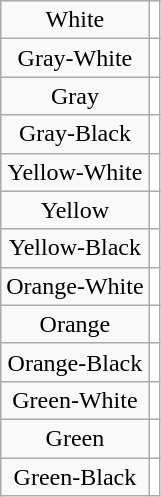<table class="wikitable" style="text-align:center;">
<tr>
<td>White</td>
<td style="background:white;"></td>
</tr>
<tr>
<td>Gray-White</td>
<td style="background:white;"></td>
</tr>
<tr>
<td>Gray</td>
<td style="background:white;"></td>
</tr>
<tr>
<td>Gray-Black</td>
<td style="background:white;"></td>
</tr>
<tr>
<td>Yellow-White</td>
<td style="background:white;"></td>
</tr>
<tr>
<td>Yellow</td>
<td style="background:white;"></td>
</tr>
<tr>
<td>Yellow-Black</td>
<td style="background:white;"></td>
</tr>
<tr>
<td>Orange-White</td>
<td style="background:white;"></td>
</tr>
<tr>
<td>Orange</td>
<td style="background:white;"></td>
</tr>
<tr>
<td>Orange-Black</td>
<td style="background:white;"></td>
</tr>
<tr>
<td>Green-White</td>
<td style="background:white;"></td>
</tr>
<tr>
<td>Green</td>
<td style="background:white;"></td>
</tr>
<tr>
<td>Green-Black</td>
<td style="background:white;"></td>
</tr>
</table>
